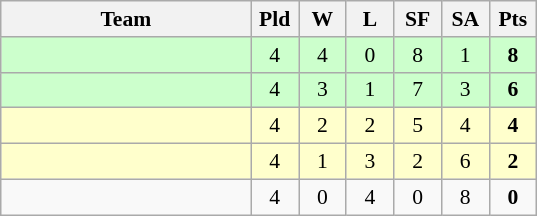<table class="wikitable" style="text-align: center; font-size:90% ">
<tr>
<th width=160>Team</th>
<th width=25>Pld</th>
<th width=25>W</th>
<th width=25>L</th>
<th width=25>SF</th>
<th width=25>SA</th>
<th width=25>Pts</th>
</tr>
<tr bgcolor=ccffcc>
<td align=left></td>
<td>4</td>
<td>4</td>
<td>0</td>
<td>8</td>
<td>1</td>
<td><strong>8</strong></td>
</tr>
<tr bgcolor=ccffcc>
<td align=left></td>
<td>4</td>
<td>3</td>
<td>1</td>
<td>7</td>
<td>3</td>
<td><strong>6</strong></td>
</tr>
<tr bgcolor=ffffcc>
<td align=left></td>
<td>4</td>
<td>2</td>
<td>2</td>
<td>5</td>
<td>4</td>
<td><strong>4</strong></td>
</tr>
<tr bgcolor=ffffcc>
<td align=left></td>
<td>4</td>
<td>1</td>
<td>3</td>
<td>2</td>
<td>6</td>
<td><strong>2</strong></td>
</tr>
<tr>
<td align=left></td>
<td>4</td>
<td>0</td>
<td>4</td>
<td>0</td>
<td>8</td>
<td><strong>0</strong></td>
</tr>
</table>
